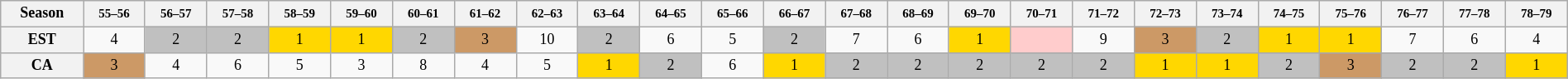<table class="wikitable" style="width:100%; margin:0 left; font-size: 12px; text-align:center">
<tr>
<th>Season</th>
<th><small>55–56</small></th>
<th><small>56–57</small></th>
<th><small>57–58</small></th>
<th><small>58–59</small></th>
<th><small>59–60</small></th>
<th><small>60–61</small></th>
<th><small>61–62</small></th>
<th><small>62–63</small></th>
<th><small>63–64</small></th>
<th><small>64–65</small></th>
<th><small>65–66</small></th>
<th><small>66–67</small></th>
<th><small>67–68</small></th>
<th><small>68–69</small></th>
<th><small>69–70</small></th>
<th><small>70–71</small></th>
<th><small>71–72</small></th>
<th><small>72–73</small></th>
<th><small>73–74</small></th>
<th><small>74–75</small></th>
<th><small>75–76</small></th>
<th><small>76–77</small></th>
<th><small>77–78</small></th>
<th><small>78–79</small></th>
</tr>
<tr>
<th>EST</th>
<td>4</td>
<td bgcolor=silver>2</td>
<td bgcolor=silver>2</td>
<td bgcolor=gold>1</td>
<td bgcolor=gold>1</td>
<td bgcolor=silver>2</td>
<td bgcolor=#cc9966>3</td>
<td>10</td>
<td bgcolor=silver>2</td>
<td>6</td>
<td>5</td>
<td bgcolor=silver>2</td>
<td>7</td>
<td>6</td>
<td bgcolor=gold>1</td>
<td bgcolor=#FFCCCC></td>
<td>9</td>
<td bgcolor=#cc9966>3</td>
<td bgcolor=silver>2</td>
<td bgcolor=gold>1</td>
<td bgcolor=gold>1</td>
<td>7</td>
<td>6</td>
<td>4</td>
</tr>
<tr>
<th>CA</th>
<td bgcolor=#cc9966>3</td>
<td>4</td>
<td>6</td>
<td>5</td>
<td>3</td>
<td>8</td>
<td>4</td>
<td>5</td>
<td bgcolor=gold>1</td>
<td bgcolor=silver>2</td>
<td>6</td>
<td bgcolor=gold>1</td>
<td bgcolor=silver>2</td>
<td bgcolor=silver>2</td>
<td bgcolor=silver>2</td>
<td bgcolor=silver>2</td>
<td bgcolor=silver>2</td>
<td bgcolor=gold>1</td>
<td bgcolor=gold>1</td>
<td bgcolor=silver>2</td>
<td bgcolor=#cc9966>3</td>
<td bgcolor=silver>2</td>
<td bgcolor=silver>2</td>
<td bgcolor=gold>1</td>
</tr>
</table>
